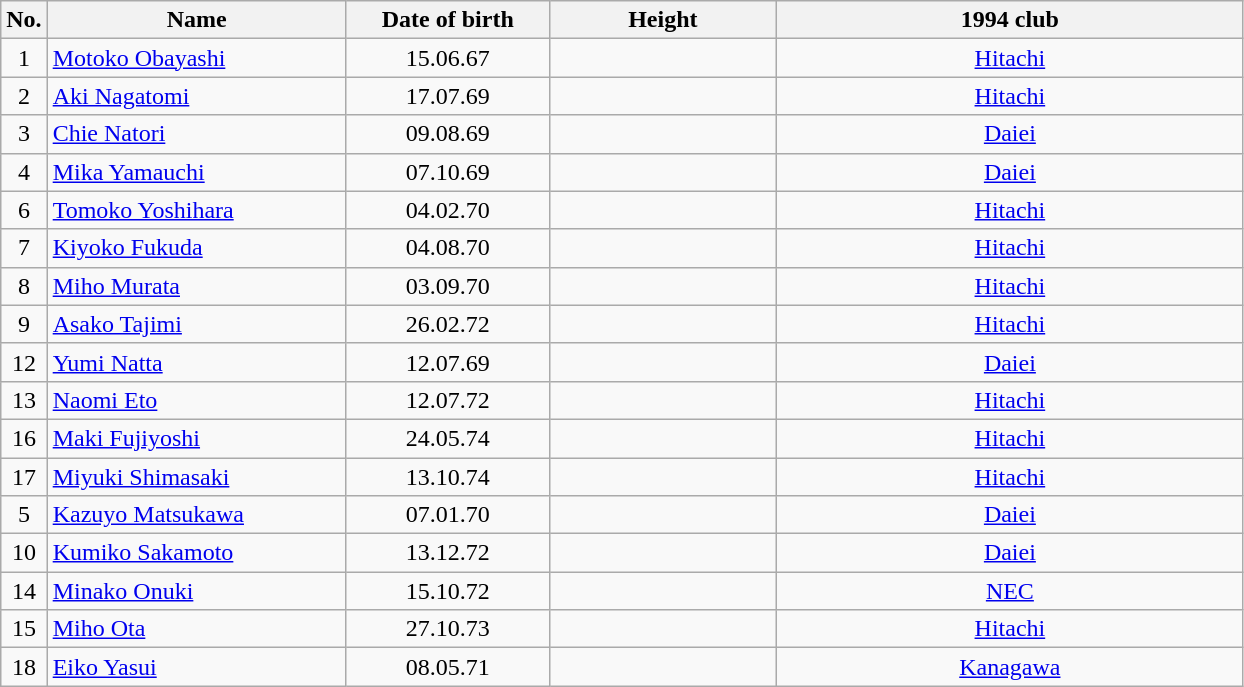<table class="wikitable sortable" style="text-align:center;">
<tr>
<th>No.</th>
<th style="width:12em">Name</th>
<th style="width:8em">Date of birth</th>
<th style="width:9em">Height</th>
<th style="width:19em">1994 club</th>
</tr>
<tr>
<td>1</td>
<td align=left><a href='#'>Motoko Obayashi</a></td>
<td>15.06.67</td>
<td></td>
<td><a href='#'>Hitachi</a></td>
</tr>
<tr>
<td>2</td>
<td align=left><a href='#'>Aki Nagatomi</a></td>
<td>17.07.69</td>
<td></td>
<td><a href='#'>Hitachi</a></td>
</tr>
<tr>
<td>3</td>
<td align=left><a href='#'>Chie Natori</a></td>
<td>09.08.69</td>
<td></td>
<td><a href='#'>Daiei</a></td>
</tr>
<tr>
<td>4</td>
<td align=left><a href='#'>Mika Yamauchi</a></td>
<td>07.10.69</td>
<td></td>
<td><a href='#'>Daiei</a></td>
</tr>
<tr>
<td>6</td>
<td align=left><a href='#'>Tomoko Yoshihara</a></td>
<td>04.02.70</td>
<td></td>
<td><a href='#'>Hitachi</a></td>
</tr>
<tr>
<td>7</td>
<td align=left><a href='#'>Kiyoko Fukuda</a></td>
<td>04.08.70</td>
<td></td>
<td><a href='#'>Hitachi</a></td>
</tr>
<tr>
<td>8</td>
<td align=left><a href='#'>Miho Murata</a></td>
<td>03.09.70</td>
<td></td>
<td><a href='#'>Hitachi</a></td>
</tr>
<tr>
<td>9</td>
<td align=left><a href='#'>Asako Tajimi</a></td>
<td>26.02.72</td>
<td></td>
<td><a href='#'>Hitachi</a></td>
</tr>
<tr>
<td>12</td>
<td align=left><a href='#'>Yumi Natta</a></td>
<td>12.07.69</td>
<td></td>
<td><a href='#'>Daiei</a></td>
</tr>
<tr>
<td>13</td>
<td align=left><a href='#'>Naomi Eto</a></td>
<td>12.07.72</td>
<td></td>
<td><a href='#'>Hitachi</a></td>
</tr>
<tr>
<td>16</td>
<td align=left><a href='#'>Maki Fujiyoshi</a></td>
<td>24.05.74</td>
<td></td>
<td><a href='#'>Hitachi</a></td>
</tr>
<tr>
<td>17</td>
<td align=left><a href='#'>Miyuki Shimasaki</a></td>
<td>13.10.74</td>
<td></td>
<td><a href='#'>Hitachi</a></td>
</tr>
<tr>
<td>5</td>
<td align=left><a href='#'>Kazuyo Matsukawa</a></td>
<td>07.01.70</td>
<td></td>
<td><a href='#'>Daiei</a></td>
</tr>
<tr>
<td>10</td>
<td align=left><a href='#'>Kumiko Sakamoto</a></td>
<td>13.12.72</td>
<td></td>
<td><a href='#'>Daiei</a></td>
</tr>
<tr>
<td>14</td>
<td align=left><a href='#'>Minako Onuki</a></td>
<td>15.10.72</td>
<td></td>
<td><a href='#'>NEC</a></td>
</tr>
<tr>
<td>15</td>
<td align=left><a href='#'>Miho Ota</a></td>
<td>27.10.73</td>
<td></td>
<td><a href='#'>Hitachi</a></td>
</tr>
<tr>
<td>18</td>
<td align=left><a href='#'>Eiko Yasui</a></td>
<td>08.05.71</td>
<td></td>
<td><a href='#'>Kanagawa</a></td>
</tr>
</table>
